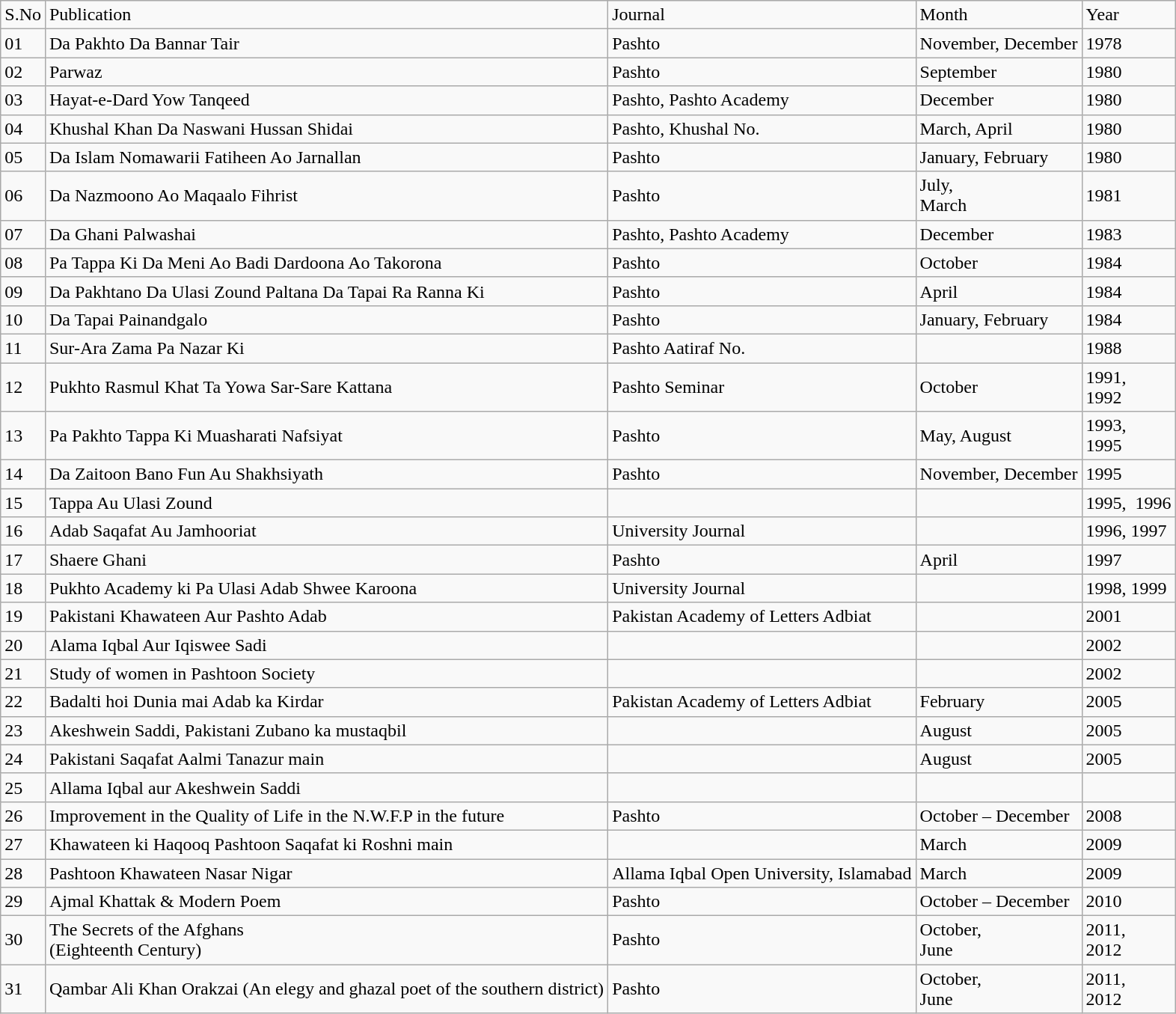<table class="wikitable">
<tr>
<td>S.No</td>
<td>Publication</td>
<td>Journal</td>
<td>Month</td>
<td>Year</td>
</tr>
<tr>
<td>01</td>
<td>Da Pakhto Da Bannar Tair</td>
<td>Pashto</td>
<td>November, December</td>
<td>1978</td>
</tr>
<tr>
<td>02</td>
<td>Parwaz</td>
<td>Pashto</td>
<td>September</td>
<td>1980</td>
</tr>
<tr>
<td>03</td>
<td>Hayat-e-Dard Yow Tanqeed</td>
<td>Pashto, Pashto Academy</td>
<td>December</td>
<td>1980</td>
</tr>
<tr>
<td>04</td>
<td>Khushal Khan Da Naswani Hussan Shidai</td>
<td>Pashto, Khushal No.</td>
<td>March, April</td>
<td>1980</td>
</tr>
<tr>
<td>05</td>
<td>Da Islam Nomawarii Fatiheen Ao Jarnallan</td>
<td>Pashto</td>
<td>January, February</td>
<td>1980</td>
</tr>
<tr>
<td>06</td>
<td>Da Nazmoono Ao Maqaalo Fihrist</td>
<td>Pashto</td>
<td>July,<br>March</td>
<td>1981</td>
</tr>
<tr>
<td>07</td>
<td>Da Ghani Palwashai</td>
<td>Pashto, Pashto Academy</td>
<td>December</td>
<td>1983</td>
</tr>
<tr>
<td>08</td>
<td>Pa Tappa Ki Da Meni Ao Badi Dardoona Ao Takorona</td>
<td>Pashto</td>
<td>October</td>
<td>1984</td>
</tr>
<tr>
<td>09</td>
<td>Da Pakhtano Da Ulasi Zound Paltana Da Tapai Ra Ranna Ki</td>
<td>Pashto</td>
<td>April</td>
<td>1984</td>
</tr>
<tr>
<td>10</td>
<td>Da Tapai Painandgalo</td>
<td>Pashto</td>
<td>January, February</td>
<td>1984</td>
</tr>
<tr>
<td>11</td>
<td>Sur-Ara Zama Pa Nazar Ki</td>
<td>Pashto Aatiraf No.</td>
<td></td>
<td>1988</td>
</tr>
<tr>
<td>12</td>
<td>Pukhto Rasmul Khat Ta Yowa Sar-Sare Kattana</td>
<td>Pashto Seminar</td>
<td>October</td>
<td>1991,<br>1992</td>
</tr>
<tr>
<td>13</td>
<td>Pa Pakhto Tappa Ki Muasharati Nafsiyat</td>
<td>Pashto</td>
<td>May, August</td>
<td>1993,<br>1995</td>
</tr>
<tr>
<td>14</td>
<td>Da Zaitoon Bano Fun Au Shakhsiyath</td>
<td>Pashto</td>
<td>November, December</td>
<td>1995</td>
</tr>
<tr>
<td>15</td>
<td>Tappa Au Ulasi Zound</td>
<td></td>
<td></td>
<td>1995,  1996</td>
</tr>
<tr>
<td>16</td>
<td>Adab Saqafat Au Jamhooriat</td>
<td>University Journal</td>
<td></td>
<td>1996, 1997</td>
</tr>
<tr>
<td>17</td>
<td>Shaere Ghani</td>
<td>Pashto</td>
<td>April</td>
<td>1997</td>
</tr>
<tr>
<td>18</td>
<td>Pukhto Academy ki Pa Ulasi Adab Shwee Karoona</td>
<td>University Journal</td>
<td></td>
<td>1998, 1999</td>
</tr>
<tr>
<td>19</td>
<td>Pakistani Khawateen Aur Pashto Adab</td>
<td>Pakistan Academy of Letters Adbiat</td>
<td></td>
<td>2001</td>
</tr>
<tr>
<td>20</td>
<td>Alama Iqbal Aur Iqiswee Sadi</td>
<td></td>
<td></td>
<td>2002</td>
</tr>
<tr>
<td>21</td>
<td>Study of women in Pashtoon Society</td>
<td></td>
<td></td>
<td>2002</td>
</tr>
<tr>
<td>22</td>
<td>Badalti hoi Dunia mai Adab ka Kirdar</td>
<td>Pakistan Academy of Letters Adbiat</td>
<td>February</td>
<td>2005</td>
</tr>
<tr>
<td>23</td>
<td>Akeshwein Saddi, Pakistani Zubano ka mustaqbil</td>
<td></td>
<td>August</td>
<td>2005</td>
</tr>
<tr>
<td>24</td>
<td>Pakistani Saqafat Aalmi Tanazur main</td>
<td></td>
<td>August</td>
<td>2005</td>
</tr>
<tr>
<td>25</td>
<td>Allama Iqbal aur Akeshwein Saddi</td>
<td></td>
<td></td>
<td></td>
</tr>
<tr>
<td>26</td>
<td>Improvement in the Quality of Life in the N.W.F.P in the future</td>
<td>Pashto</td>
<td>October – December</td>
<td>2008</td>
</tr>
<tr>
<td>27</td>
<td>Khawateen ki Haqooq Pashtoon Saqafat ki Roshni main</td>
<td></td>
<td>March</td>
<td>2009</td>
</tr>
<tr>
<td>28</td>
<td>Pashtoon Khawateen Nasar Nigar</td>
<td>Allama Iqbal Open University, Islamabad</td>
<td>March</td>
<td>2009</td>
</tr>
<tr>
<td>29</td>
<td>Ajmal Khattak & Modern Poem</td>
<td>Pashto</td>
<td>October – December</td>
<td>2010</td>
</tr>
<tr>
<td>30</td>
<td>The Secrets of the Afghans<br>(Eighteenth Century)</td>
<td>Pashto</td>
<td>October,<br>June</td>
<td>2011,<br>2012</td>
</tr>
<tr>
<td>31</td>
<td>Qambar Ali Khan Orakzai (An elegy and ghazal poet of the southern district)</td>
<td>Pashto</td>
<td>October,<br>June</td>
<td>2011,<br>2012</td>
</tr>
</table>
